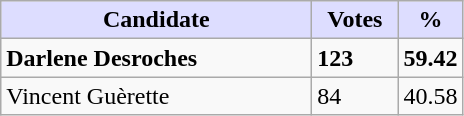<table class="wikitable">
<tr>
<th style="background:#ddf; width:200px;">Candidate</th>
<th style="background:#ddf; width:50px;">Votes</th>
<th style="background:#ddf; width:30px;">%</th>
</tr>
<tr>
<td><strong>Darlene Desroches</strong></td>
<td><strong>123</strong></td>
<td><strong>59.42</strong></td>
</tr>
<tr>
<td>Vincent Guèrette</td>
<td>84</td>
<td>40.58</td>
</tr>
</table>
